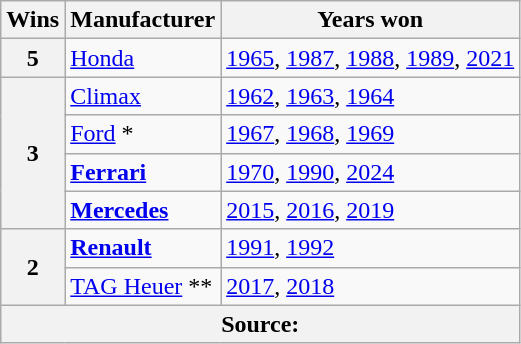<table class="wikitable">
<tr>
<th>Wins</th>
<th>Manufacturer</th>
<th>Years won</th>
</tr>
<tr>
<th>5</th>
<td> <a href='#'>Honda</a></td>
<td><a href='#'>1965</a>, <a href='#'>1987</a>, <a href='#'>1988</a>, <a href='#'>1989</a>, <a href='#'>2021</a></td>
</tr>
<tr>
<th rowspan="4">3</th>
<td> <a href='#'>Climax</a></td>
<td><span><a href='#'>1962</a></span>, <a href='#'>1963</a>, <a href='#'>1964</a></td>
</tr>
<tr>
<td> <a href='#'>Ford</a> *</td>
<td><a href='#'>1967</a>, <a href='#'>1968</a>, <a href='#'>1969</a></td>
</tr>
<tr>
<td> <strong><a href='#'>Ferrari</a></strong></td>
<td><a href='#'>1970</a>, <a href='#'>1990</a>, <a href='#'>2024</a></td>
</tr>
<tr>
<td> <strong><a href='#'>Mercedes</a></strong></td>
<td><a href='#'>2015</a>, <a href='#'>2016</a>, <a href='#'>2019</a></td>
</tr>
<tr>
<th rowspan="2">2</th>
<td><strong></strong> <a href='#'><strong>Renault</strong></a></td>
<td><a href='#'>1991</a>, <a href='#'>1992</a></td>
</tr>
<tr>
<td> <a href='#'>TAG Heuer</a> **</td>
<td><a href='#'>2017</a>, <a href='#'>2018</a></td>
</tr>
<tr>
<th colspan=3>Source:</th>
</tr>
</table>
